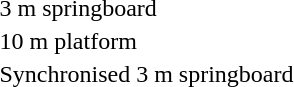<table>
<tr>
<td>3 m springboard </td>
<td></td>
<td></td>
<td></td>
</tr>
<tr>
<td>10 m platform</td>
<td></td>
<td></td>
<td></td>
</tr>
<tr>
<td>Synchronised 3 m springboard</td>
<td></td>
<td></td>
<td></td>
</tr>
</table>
